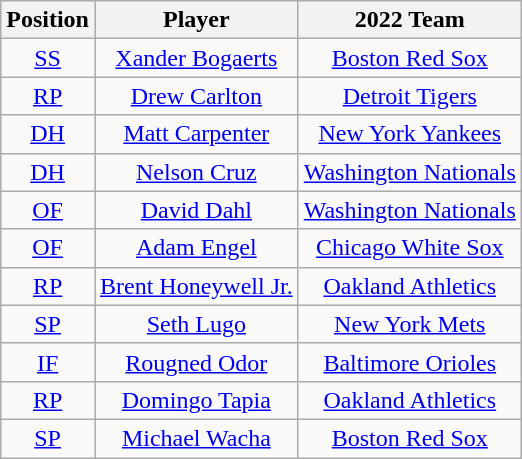<table class="wikitable" style="text-align:center">
<tr>
<th>Position</th>
<th>Player</th>
<th>2022 Team</th>
</tr>
<tr>
<td><a href='#'>SS</a></td>
<td><a href='#'>Xander Bogaerts</a></td>
<td><a href='#'>Boston Red Sox</a></td>
</tr>
<tr>
<td><a href='#'>RP</a></td>
<td><a href='#'>Drew Carlton</a></td>
<td><a href='#'>Detroit Tigers</a></td>
</tr>
<tr>
<td><a href='#'>DH</a></td>
<td><a href='#'>Matt Carpenter</a></td>
<td><a href='#'>New York Yankees</a></td>
</tr>
<tr>
<td><a href='#'>DH</a></td>
<td><a href='#'>Nelson Cruz</a></td>
<td><a href='#'>Washington Nationals</a></td>
</tr>
<tr>
<td><a href='#'>OF</a></td>
<td><a href='#'>David Dahl</a></td>
<td><a href='#'>Washington Nationals</a></td>
</tr>
<tr>
<td><a href='#'>OF</a></td>
<td><a href='#'>Adam Engel</a></td>
<td><a href='#'>Chicago White Sox</a></td>
</tr>
<tr>
<td><a href='#'>RP</a></td>
<td><a href='#'>Brent Honeywell Jr.</a></td>
<td><a href='#'>Oakland Athletics</a></td>
</tr>
<tr>
<td><a href='#'>SP</a></td>
<td><a href='#'>Seth Lugo</a></td>
<td><a href='#'>New York Mets</a></td>
</tr>
<tr>
<td><a href='#'>IF</a></td>
<td><a href='#'>Rougned Odor</a></td>
<td><a href='#'>Baltimore Orioles</a></td>
</tr>
<tr>
<td><a href='#'>RP</a></td>
<td><a href='#'>Domingo Tapia</a></td>
<td><a href='#'>Oakland Athletics</a></td>
</tr>
<tr>
<td><a href='#'>SP</a></td>
<td><a href='#'>Michael Wacha</a></td>
<td><a href='#'>Boston Red Sox</a></td>
</tr>
</table>
